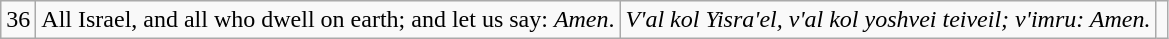<table class="wikitable" style="font-size:100%; vertical-align:top;">
<tr>
<td>36</td>
<td>All Israel, and all who dwell on earth; and let us say: <em>Amen</em>.</td>
<td><em>V'al kol Yisra'el, v'al kol yoshvei teiveil; v'imru: Amen.</em></td>
<td></td>
</tr>
</table>
